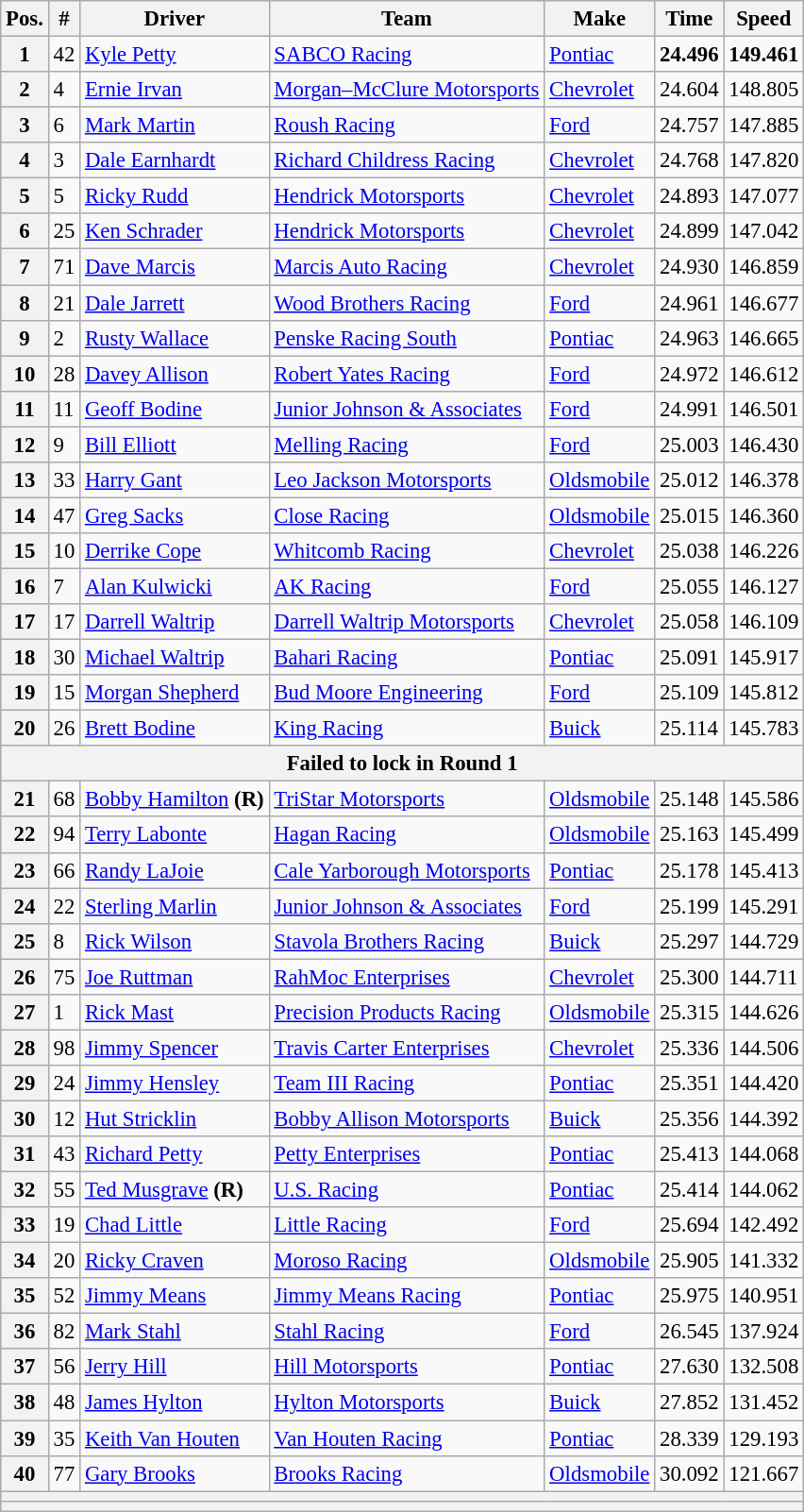<table class="wikitable" style="font-size:95%">
<tr>
<th>Pos.</th>
<th>#</th>
<th>Driver</th>
<th>Team</th>
<th>Make</th>
<th>Time</th>
<th>Speed</th>
</tr>
<tr>
<th>1</th>
<td>42</td>
<td><a href='#'>Kyle Petty</a></td>
<td><a href='#'>SABCO Racing</a></td>
<td><a href='#'>Pontiac</a></td>
<td><strong>24.496</strong></td>
<td><strong>149.461</strong></td>
</tr>
<tr>
<th>2</th>
<td>4</td>
<td><a href='#'>Ernie Irvan</a></td>
<td><a href='#'>Morgan–McClure Motorsports</a></td>
<td><a href='#'>Chevrolet</a></td>
<td>24.604</td>
<td>148.805</td>
</tr>
<tr>
<th>3</th>
<td>6</td>
<td><a href='#'>Mark Martin</a></td>
<td><a href='#'>Roush Racing</a></td>
<td><a href='#'>Ford</a></td>
<td>24.757</td>
<td>147.885</td>
</tr>
<tr>
<th>4</th>
<td>3</td>
<td><a href='#'>Dale Earnhardt</a></td>
<td><a href='#'>Richard Childress Racing</a></td>
<td><a href='#'>Chevrolet</a></td>
<td>24.768</td>
<td>147.820</td>
</tr>
<tr>
<th>5</th>
<td>5</td>
<td><a href='#'>Ricky Rudd</a></td>
<td><a href='#'>Hendrick Motorsports</a></td>
<td><a href='#'>Chevrolet</a></td>
<td>24.893</td>
<td>147.077</td>
</tr>
<tr>
<th>6</th>
<td>25</td>
<td><a href='#'>Ken Schrader</a></td>
<td><a href='#'>Hendrick Motorsports</a></td>
<td><a href='#'>Chevrolet</a></td>
<td>24.899</td>
<td>147.042</td>
</tr>
<tr>
<th>7</th>
<td>71</td>
<td><a href='#'>Dave Marcis</a></td>
<td><a href='#'>Marcis Auto Racing</a></td>
<td><a href='#'>Chevrolet</a></td>
<td>24.930</td>
<td>146.859</td>
</tr>
<tr>
<th>8</th>
<td>21</td>
<td><a href='#'>Dale Jarrett</a></td>
<td><a href='#'>Wood Brothers Racing</a></td>
<td><a href='#'>Ford</a></td>
<td>24.961</td>
<td>146.677</td>
</tr>
<tr>
<th>9</th>
<td>2</td>
<td><a href='#'>Rusty Wallace</a></td>
<td><a href='#'>Penske Racing South</a></td>
<td><a href='#'>Pontiac</a></td>
<td>24.963</td>
<td>146.665</td>
</tr>
<tr>
<th>10</th>
<td>28</td>
<td><a href='#'>Davey Allison</a></td>
<td><a href='#'>Robert Yates Racing</a></td>
<td><a href='#'>Ford</a></td>
<td>24.972</td>
<td>146.612</td>
</tr>
<tr>
<th>11</th>
<td>11</td>
<td><a href='#'>Geoff Bodine</a></td>
<td><a href='#'>Junior Johnson & Associates</a></td>
<td><a href='#'>Ford</a></td>
<td>24.991</td>
<td>146.501</td>
</tr>
<tr>
<th>12</th>
<td>9</td>
<td><a href='#'>Bill Elliott</a></td>
<td><a href='#'>Melling Racing</a></td>
<td><a href='#'>Ford</a></td>
<td>25.003</td>
<td>146.430</td>
</tr>
<tr>
<th>13</th>
<td>33</td>
<td><a href='#'>Harry Gant</a></td>
<td><a href='#'>Leo Jackson Motorsports</a></td>
<td><a href='#'>Oldsmobile</a></td>
<td>25.012</td>
<td>146.378</td>
</tr>
<tr>
<th>14</th>
<td>47</td>
<td><a href='#'>Greg Sacks</a></td>
<td><a href='#'>Close Racing</a></td>
<td><a href='#'>Oldsmobile</a></td>
<td>25.015</td>
<td>146.360</td>
</tr>
<tr>
<th>15</th>
<td>10</td>
<td><a href='#'>Derrike Cope</a></td>
<td><a href='#'>Whitcomb Racing</a></td>
<td><a href='#'>Chevrolet</a></td>
<td>25.038</td>
<td>146.226</td>
</tr>
<tr>
<th>16</th>
<td>7</td>
<td><a href='#'>Alan Kulwicki</a></td>
<td><a href='#'>AK Racing</a></td>
<td><a href='#'>Ford</a></td>
<td>25.055</td>
<td>146.127</td>
</tr>
<tr>
<th>17</th>
<td>17</td>
<td><a href='#'>Darrell Waltrip</a></td>
<td><a href='#'>Darrell Waltrip Motorsports</a></td>
<td><a href='#'>Chevrolet</a></td>
<td>25.058</td>
<td>146.109</td>
</tr>
<tr>
<th>18</th>
<td>30</td>
<td><a href='#'>Michael Waltrip</a></td>
<td><a href='#'>Bahari Racing</a></td>
<td><a href='#'>Pontiac</a></td>
<td>25.091</td>
<td>145.917</td>
</tr>
<tr>
<th>19</th>
<td>15</td>
<td><a href='#'>Morgan Shepherd</a></td>
<td><a href='#'>Bud Moore Engineering</a></td>
<td><a href='#'>Ford</a></td>
<td>25.109</td>
<td>145.812</td>
</tr>
<tr>
<th>20</th>
<td>26</td>
<td><a href='#'>Brett Bodine</a></td>
<td><a href='#'>King Racing</a></td>
<td><a href='#'>Buick</a></td>
<td>25.114</td>
<td>145.783</td>
</tr>
<tr>
<th colspan="7">Failed to lock in Round 1</th>
</tr>
<tr>
<th>21</th>
<td>68</td>
<td><a href='#'>Bobby Hamilton</a> <strong>(R)</strong></td>
<td><a href='#'>TriStar Motorsports</a></td>
<td><a href='#'>Oldsmobile</a></td>
<td>25.148</td>
<td>145.586</td>
</tr>
<tr>
<th>22</th>
<td>94</td>
<td><a href='#'>Terry Labonte</a></td>
<td><a href='#'>Hagan Racing</a></td>
<td><a href='#'>Oldsmobile</a></td>
<td>25.163</td>
<td>145.499</td>
</tr>
<tr>
<th>23</th>
<td>66</td>
<td><a href='#'>Randy LaJoie</a></td>
<td><a href='#'>Cale Yarborough Motorsports</a></td>
<td><a href='#'>Pontiac</a></td>
<td>25.178</td>
<td>145.413</td>
</tr>
<tr>
<th>24</th>
<td>22</td>
<td><a href='#'>Sterling Marlin</a></td>
<td><a href='#'>Junior Johnson & Associates</a></td>
<td><a href='#'>Ford</a></td>
<td>25.199</td>
<td>145.291</td>
</tr>
<tr>
<th>25</th>
<td>8</td>
<td><a href='#'>Rick Wilson</a></td>
<td><a href='#'>Stavola Brothers Racing</a></td>
<td><a href='#'>Buick</a></td>
<td>25.297</td>
<td>144.729</td>
</tr>
<tr>
<th>26</th>
<td>75</td>
<td><a href='#'>Joe Ruttman</a></td>
<td><a href='#'>RahMoc Enterprises</a></td>
<td><a href='#'>Chevrolet</a></td>
<td>25.300</td>
<td>144.711</td>
</tr>
<tr>
<th>27</th>
<td>1</td>
<td><a href='#'>Rick Mast</a></td>
<td><a href='#'>Precision Products Racing</a></td>
<td><a href='#'>Oldsmobile</a></td>
<td>25.315</td>
<td>144.626</td>
</tr>
<tr>
<th>28</th>
<td>98</td>
<td><a href='#'>Jimmy Spencer</a></td>
<td><a href='#'>Travis Carter Enterprises</a></td>
<td><a href='#'>Chevrolet</a></td>
<td>25.336</td>
<td>144.506</td>
</tr>
<tr>
<th>29</th>
<td>24</td>
<td><a href='#'>Jimmy Hensley</a></td>
<td><a href='#'>Team III Racing</a></td>
<td><a href='#'>Pontiac</a></td>
<td>25.351</td>
<td>144.420</td>
</tr>
<tr>
<th>30</th>
<td>12</td>
<td><a href='#'>Hut Stricklin</a></td>
<td><a href='#'>Bobby Allison Motorsports</a></td>
<td><a href='#'>Buick</a></td>
<td>25.356</td>
<td>144.392</td>
</tr>
<tr>
<th>31</th>
<td>43</td>
<td><a href='#'>Richard Petty</a></td>
<td><a href='#'>Petty Enterprises</a></td>
<td><a href='#'>Pontiac</a></td>
<td>25.413</td>
<td>144.068</td>
</tr>
<tr>
<th>32</th>
<td>55</td>
<td><a href='#'>Ted Musgrave</a> <strong>(R)</strong></td>
<td><a href='#'>U.S. Racing</a></td>
<td><a href='#'>Pontiac</a></td>
<td>25.414</td>
<td>144.062</td>
</tr>
<tr>
<th>33</th>
<td>19</td>
<td><a href='#'>Chad Little</a></td>
<td><a href='#'>Little Racing</a></td>
<td><a href='#'>Ford</a></td>
<td>25.694</td>
<td>142.492</td>
</tr>
<tr>
<th>34</th>
<td>20</td>
<td><a href='#'>Ricky Craven</a></td>
<td><a href='#'>Moroso Racing</a></td>
<td><a href='#'>Oldsmobile</a></td>
<td>25.905</td>
<td>141.332</td>
</tr>
<tr>
<th>35</th>
<td>52</td>
<td><a href='#'>Jimmy Means</a></td>
<td><a href='#'>Jimmy Means Racing</a></td>
<td><a href='#'>Pontiac</a></td>
<td>25.975</td>
<td>140.951</td>
</tr>
<tr>
<th>36</th>
<td>82</td>
<td><a href='#'>Mark Stahl</a></td>
<td><a href='#'>Stahl Racing</a></td>
<td><a href='#'>Ford</a></td>
<td>26.545</td>
<td>137.924</td>
</tr>
<tr>
<th>37</th>
<td>56</td>
<td><a href='#'>Jerry Hill</a></td>
<td><a href='#'>Hill Motorsports</a></td>
<td><a href='#'>Pontiac</a></td>
<td>27.630</td>
<td>132.508</td>
</tr>
<tr>
<th>38</th>
<td>48</td>
<td><a href='#'>James Hylton</a></td>
<td><a href='#'>Hylton Motorsports</a></td>
<td><a href='#'>Buick</a></td>
<td>27.852</td>
<td>131.452</td>
</tr>
<tr>
<th>39</th>
<td>35</td>
<td><a href='#'>Keith Van Houten</a></td>
<td><a href='#'>Van Houten Racing</a></td>
<td><a href='#'>Pontiac</a></td>
<td>28.339</td>
<td>129.193</td>
</tr>
<tr>
<th>40</th>
<td>77</td>
<td><a href='#'>Gary Brooks</a></td>
<td><a href='#'>Brooks Racing</a></td>
<td><a href='#'>Oldsmobile</a></td>
<td>30.092</td>
<td>121.667</td>
</tr>
<tr>
<th colspan="7"></th>
</tr>
<tr>
<th colspan="7"></th>
</tr>
</table>
